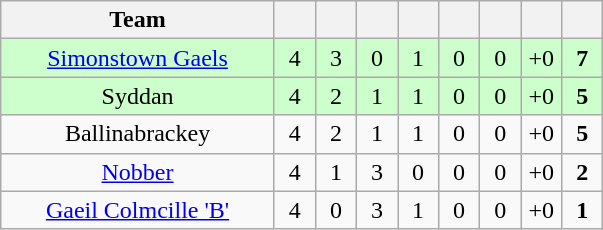<table class="wikitable" style="text-align:center">
<tr>
<th width="175">Team</th>
<th width="20"></th>
<th width="20"></th>
<th width="20"></th>
<th width="20"></th>
<th width="20"></th>
<th width="20"></th>
<th width="20"></th>
<th width="20"></th>
</tr>
<tr style="background:#cfc;">
<td><a href='#'>Simonstown Gaels</a></td>
<td>4</td>
<td>3</td>
<td>0</td>
<td>1</td>
<td>0</td>
<td>0</td>
<td>+0</td>
<td><strong>7</strong></td>
</tr>
<tr style="background:#cfc;">
<td>Syddan</td>
<td>4</td>
<td>2</td>
<td>1</td>
<td>1</td>
<td>0</td>
<td>0</td>
<td>+0</td>
<td><strong>5</strong></td>
</tr>
<tr>
<td>Ballinabrackey</td>
<td>4</td>
<td>2</td>
<td>1</td>
<td>1</td>
<td>0</td>
<td>0</td>
<td>+0</td>
<td><strong>5</strong></td>
</tr>
<tr>
<td><a href='#'>Nobber</a></td>
<td>4</td>
<td>1</td>
<td>3</td>
<td>0</td>
<td>0</td>
<td>0</td>
<td>+0</td>
<td><strong>2</strong></td>
</tr>
<tr>
<td><a href='#'>Gaeil Colmcille 'B'</a></td>
<td>4</td>
<td>0</td>
<td>3</td>
<td>1</td>
<td>0</td>
<td>0</td>
<td>+0</td>
<td><strong>1</strong></td>
</tr>
</table>
